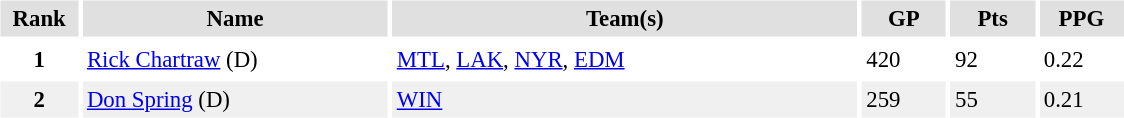<table id="Table3" cellspacing="3" cellpadding="3" style="font-size:95%;">
<tr style="text-align:center; background:#e0e0e0">
<th style="width:3em;">Rank</th>
<th style="width:13em;">Name</th>
<th style="width:20em;">Team(s)</th>
<th style="width:3.3em;">GP</th>
<th style="width:3.3em;">Pts</th>
<th style="width:3.3em;">PPG</th>
</tr>
<tr>
<th>1</th>
<td><a href='#'>Rick Chartraw</a> (D)</td>
<td><a href='#'>MTL</a>, <a href='#'>LAK</a>, <a href='#'>NYR</a>, <a href='#'>EDM</a></td>
<td>420</td>
<td>92</td>
<td>0.22</td>
</tr>
<tr style="background:#f0f0f0;">
<th>2</th>
<td><a href='#'>Don Spring</a> (D)</td>
<td><a href='#'>WIN</a></td>
<td>259</td>
<td>55</td>
<td>0.21</td>
</tr>
</table>
